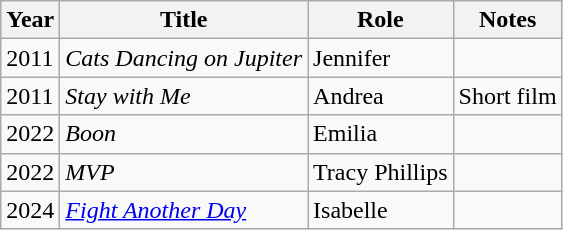<table class="wikitable sortable">
<tr>
<th>Year</th>
<th>Title</th>
<th>Role</th>
<th class="unsortable">Notes</th>
</tr>
<tr>
<td>2011</td>
<td><em>Cats Dancing on Jupiter</em></td>
<td>Jennifer</td>
<td></td>
</tr>
<tr>
<td>2011</td>
<td><em>Stay with Me</em></td>
<td>Andrea</td>
<td>Short film</td>
</tr>
<tr>
<td>2022</td>
<td><em>Boon</em></td>
<td>Emilia</td>
<td></td>
</tr>
<tr>
<td>2022</td>
<td><em>MVP</em></td>
<td>Tracy Phillips</td>
<td></td>
</tr>
<tr>
<td>2024</td>
<td><em><a href='#'>Fight Another Day</a></em></td>
<td>Isabelle</td>
<td></td>
</tr>
</table>
